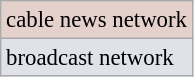<table class="wikitable" style="font-size:95%;">
<tr style="background:#e5d1cb;">
<td>cable news network</td>
</tr>
<tr style="background:#dfe2e9;">
<td>broadcast network</td>
</tr>
</table>
